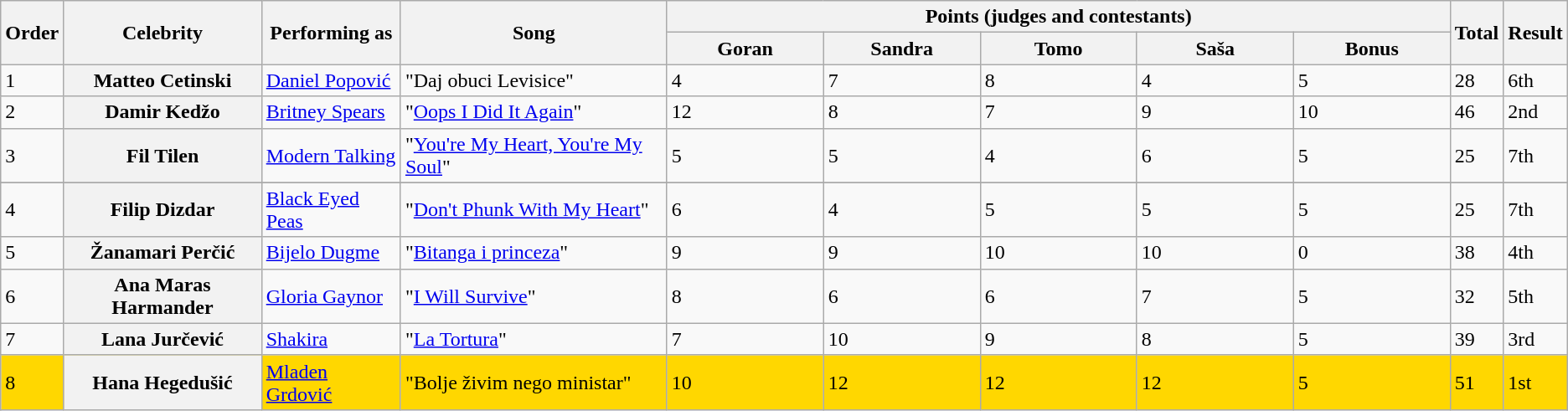<table class=wikitable>
<tr>
<th rowspan="2">Order</th>
<th rowspan="2">Celebrity</th>
<th rowspan="2">Performing as</th>
<th rowspan="2">Song</th>
<th colspan="5" style="width:50%;">Points (judges and contestants)</th>
<th rowspan="2">Total</th>
<th rowspan="2">Result</th>
</tr>
<tr>
<th style="width:10%;">Goran</th>
<th style="width:10%;">Sandra</th>
<th style="width:10%;">Tomo</th>
<th style="width:10%;">Saša</th>
<th style="width:10%;">Bonus</th>
</tr>
<tr>
<td>1</td>
<th scope="row">Matteo Cetinski</th>
<td><a href='#'>Daniel Popović</a></td>
<td>"Daj obuci Levisice"</td>
<td>4</td>
<td>7</td>
<td>8</td>
<td>4</td>
<td>5</td>
<td>28</td>
<td>6th</td>
</tr>
<tr>
<td>2</td>
<th scope="row">Damir Kedžo</th>
<td><a href='#'>Britney Spears</a></td>
<td>"<a href='#'>Oops I Did It Again</a>"</td>
<td>12</td>
<td>8</td>
<td>7</td>
<td>9</td>
<td>10</td>
<td>46</td>
<td>2nd</td>
</tr>
<tr>
<td>3</td>
<th scope="row">Fil Tilen</th>
<td><a href='#'>Modern Talking</a></td>
<td>"<a href='#'>You're My Heart, You're My Soul</a>"</td>
<td>5</td>
<td>5</td>
<td>4</td>
<td>6</td>
<td>5</td>
<td>25</td>
<td>7th</td>
</tr>
<tr>
</tr>
<tr>
<td>4</td>
<th scope="row">Filip Dizdar</th>
<td><a href='#'>Black Eyed Peas</a></td>
<td>"<a href='#'>Don't Phunk With My Heart</a>"</td>
<td>6</td>
<td>4</td>
<td>5</td>
<td>5</td>
<td>5</td>
<td>25</td>
<td>7th</td>
</tr>
<tr>
<td>5</td>
<th scope="row">Žanamari Perčić</th>
<td><a href='#'>Bijelo Dugme</a></td>
<td>"<a href='#'>Bitanga i princeza</a>"</td>
<td>9</td>
<td>9</td>
<td>10</td>
<td>10</td>
<td>0</td>
<td>38</td>
<td>4th</td>
</tr>
<tr>
<td>6</td>
<th scope="row">Ana Maras Harmander</th>
<td><a href='#'>Gloria Gaynor</a></td>
<td>"<a href='#'>I Will Survive</a>"</td>
<td>8</td>
<td>6</td>
<td>6</td>
<td>7</td>
<td>5</td>
<td>32</td>
<td>5th</td>
</tr>
<tr>
<td>7</td>
<th scope="row">Lana Jurčević</th>
<td><a href='#'>Shakira</a></td>
<td>"<a href='#'>La Tortura</a>"</td>
<td>7</td>
<td>10</td>
<td>9</td>
<td>8</td>
<td>5</td>
<td>39</td>
<td>3rd</td>
</tr>
<tr style="background:gold;">
<td>8</td>
<th scope="row">Hana Hegedušić</th>
<td><a href='#'>Mladen Grdović</a></td>
<td>"Bolje živim nego ministar"</td>
<td>10</td>
<td>12</td>
<td>12</td>
<td>12</td>
<td>5</td>
<td>51</td>
<td>1st</td>
</tr>
</table>
